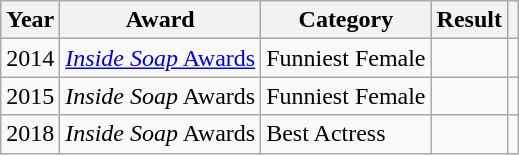<table class="wikitable sortable">
<tr>
<th>Year</th>
<th>Award</th>
<th>Category</th>
<th>Result</th>
<th scope=col class=unsortable></th>
</tr>
<tr>
<td>2014</td>
<td><a href='#'><em>Inside Soap</em> Awards</a></td>
<td>Funniest Female</td>
<td></td>
<td align="center"></td>
</tr>
<tr>
<td>2015</td>
<td><em>Inside Soap</em> Awards</td>
<td>Funniest Female</td>
<td></td>
<td align="center"></td>
</tr>
<tr>
<td>2018</td>
<td><em>Inside Soap</em> Awards</td>
<td>Best Actress</td>
<td></td>
<td align="center"></td>
</tr>
</table>
